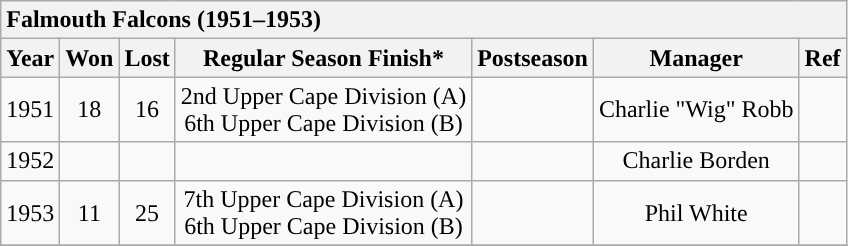<table class="wikitable" style="text-align:center">
<tr>
<th style="text-align:left" colspan="7"><strong><span>Falmouth Falcons (1951–1953)</span></strong></th>
</tr>
<tr>
<th scope="col">Year</th>
<th scope="col">Won</th>
<th scope="col">Lost</th>
<th scope="col">Regular Season Finish*</th>
<th scope="col">Postseason</th>
<th scope="col">Manager</th>
<th scope="col">Ref</th>
</tr>
<tr>
<td>1951</td>
<td>18</td>
<td>16</td>
<td>2nd Upper Cape Division (A)<br>6th Upper Cape Division (B)</td>
<td></td>
<td>Charlie "Wig" Robb</td>
<td></td>
</tr>
<tr>
<td>1952</td>
<td></td>
<td></td>
<td></td>
<td></td>
<td>Charlie Borden</td>
<td></td>
</tr>
<tr>
<td>1953</td>
<td>11</td>
<td>25</td>
<td>7th Upper Cape Division (A)<br>6th Upper Cape Division (B)</td>
<td></td>
<td>Phil White</td>
<td></td>
</tr>
<tr>
</tr>
</table>
